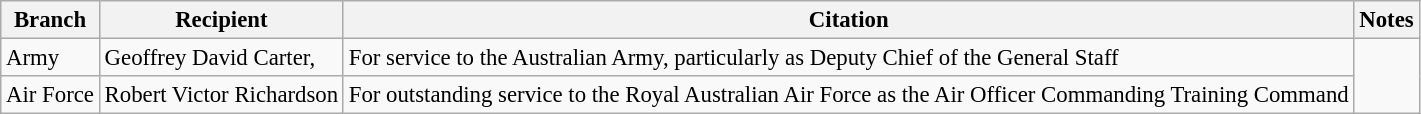<table class="wikitable" style="font-size:95%;">
<tr>
<th>Branch</th>
<th>Recipient</th>
<th>Citation</th>
<th>Notes</th>
</tr>
<tr>
<td rowspan=1>Army</td>
<td> Geoffrey David Carter, </td>
<td>For service to the Australian Army, particularly as Deputy Chief of the General Staff</td>
<td rowspan=2></td>
</tr>
<tr>
<td rowspan=1>Air Force</td>
<td> Robert Victor Richardson</td>
<td>For outstanding service to the Royal Australian Air Force as the Air Officer Commanding Training Command</td>
</tr>
</table>
